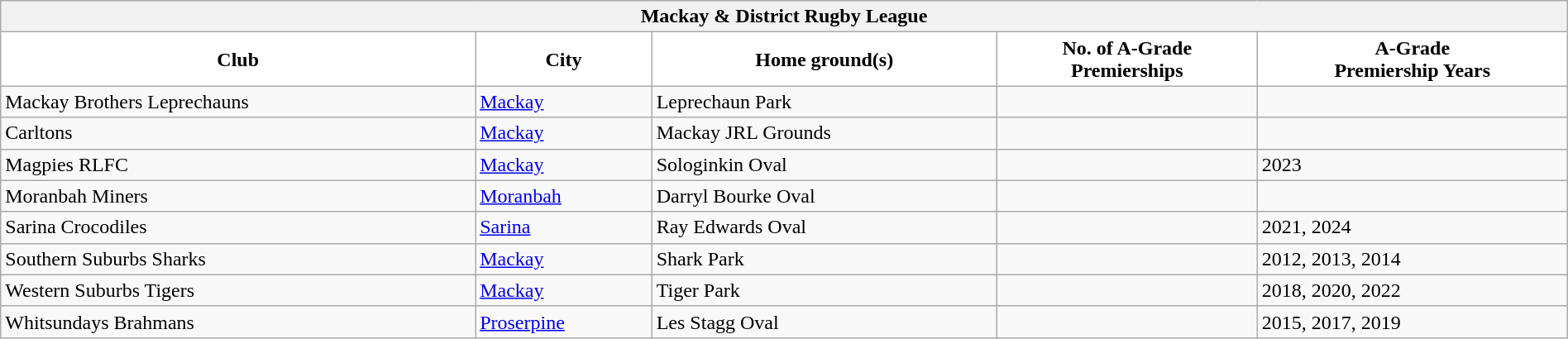<table class="wikitable" style="width:100%; text-align:left">
<tr>
<th colspan="5">Mackay & District Rugby League</th>
</tr>
<tr>
<th style="background:white">Club</th>
<th style="background:white">City</th>
<th style="background:white">Home ground(s)</th>
<th style="background:white">No. of A-Grade<br>Premierships</th>
<th style="background:white">A-Grade<br>Premiership Years</th>
</tr>
<tr>
<td> Mackay Brothers Leprechauns</td>
<td><a href='#'>Mackay</a></td>
<td>Leprechaun Park</td>
<td></td>
<td></td>
</tr>
<tr>
<td> Carltons</td>
<td><a href='#'>Mackay</a></td>
<td>Mackay JRL Grounds</td>
<td></td>
<td></td>
</tr>
<tr>
<td> Magpies RLFC</td>
<td><a href='#'>Mackay</a></td>
<td>Sologinkin Oval</td>
<td></td>
<td>2023</td>
</tr>
<tr>
<td> Moranbah Miners</td>
<td><a href='#'>Moranbah</a></td>
<td>Darryl Bourke Oval</td>
<td></td>
<td></td>
</tr>
<tr>
<td> Sarina Crocodiles</td>
<td><a href='#'>Sarina</a></td>
<td>Ray Edwards Oval</td>
<td></td>
<td>2021, 2024</td>
</tr>
<tr>
<td> Southern Suburbs Sharks</td>
<td><a href='#'>Mackay</a></td>
<td>Shark Park</td>
<td></td>
<td>2012, 2013, 2014</td>
</tr>
<tr>
<td> Western Suburbs Tigers</td>
<td><a href='#'>Mackay</a></td>
<td>Tiger Park</td>
<td></td>
<td>2018, 2020, 2022</td>
</tr>
<tr>
<td> Whitsundays Brahmans</td>
<td><a href='#'>Proserpine</a></td>
<td>Les Stagg Oval</td>
<td></td>
<td>2015, 2017, 2019</td>
</tr>
</table>
